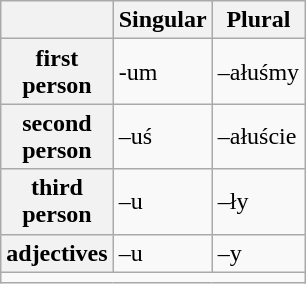<table class="wikitable">
<tr>
<th></th>
<th>Singular</th>
<th>Plural</th>
</tr>
<tr>
<th>first<br>person</th>
<td>-um</td>
<td>–ałuśmy</td>
</tr>
<tr>
<th>second<br>person</th>
<td>–uś</td>
<td>–ałuście</td>
</tr>
<tr>
<th>third<br>person</th>
<td>–u</td>
<td>–ły</td>
</tr>
<tr>
<th>adjectives</th>
<td>–u</td>
<td>–y</td>
</tr>
<tr>
<td colspan=3></td>
</tr>
</table>
